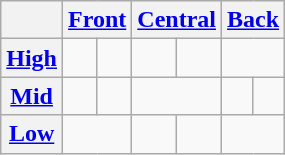<table class="wikitable" style="text-align: center;">
<tr>
<th></th>
<th colspan=2><a href='#'>Front</a></th>
<th colspan=2><a href='#'>Central</a></th>
<th colspan=2><a href='#'>Back</a></th>
</tr>
<tr>
<th><a href='#'>High</a></th>
<td> </td>
<td> </td>
<td> </td>
<td></td>
<td colspan=2></td>
</tr>
<tr>
<th><a href='#'>Mid</a></th>
<td> </td>
<td> </td>
<td colspan=2></td>
<td> </td>
<td> </td>
</tr>
<tr>
<th><a href='#'>Low</a></th>
<td colspan=2></td>
<td> </td>
<td> </td>
<td colspan=2></td>
</tr>
</table>
